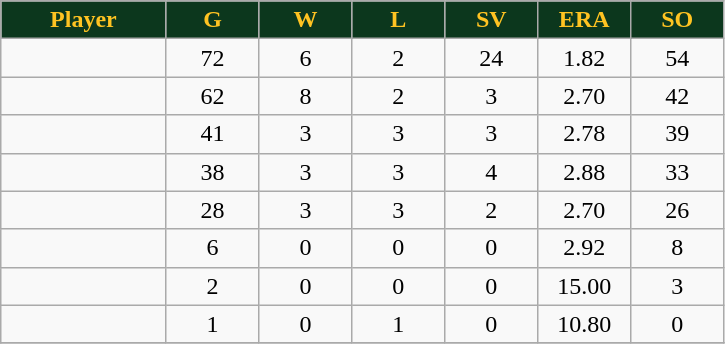<table class="wikitable sortable">
<tr>
<th style="background:#0C371D;color:#ffc322;" width="16%">Player</th>
<th style="background:#0C371D;color:#ffc322;" width="9%">G</th>
<th style="background:#0C371D;color:#ffc322;" width="9%">W</th>
<th style="background:#0C371D;color:#ffc322;" width="9%">L</th>
<th style="background:#0C371D;color:#ffc322;" width="9%">SV</th>
<th style="background:#0C371D;color:#ffc322;" width="9%">ERA</th>
<th style="background:#0C371D;color:#ffc322;" width="9%">SO</th>
</tr>
<tr align="center">
<td></td>
<td>72</td>
<td>6</td>
<td>2</td>
<td>24</td>
<td>1.82</td>
<td>54</td>
</tr>
<tr align="center">
<td></td>
<td>62</td>
<td>8</td>
<td>2</td>
<td>3</td>
<td>2.70</td>
<td>42</td>
</tr>
<tr align="center">
<td></td>
<td>41</td>
<td>3</td>
<td>3</td>
<td>3</td>
<td>2.78</td>
<td>39</td>
</tr>
<tr align="center">
<td></td>
<td>38</td>
<td>3</td>
<td>3</td>
<td>4</td>
<td>2.88</td>
<td>33</td>
</tr>
<tr align="center">
<td></td>
<td>28</td>
<td>3</td>
<td>3</td>
<td>2</td>
<td>2.70</td>
<td>26</td>
</tr>
<tr align="center">
<td></td>
<td>6</td>
<td>0</td>
<td>0</td>
<td>0</td>
<td>2.92</td>
<td>8</td>
</tr>
<tr align="center">
<td></td>
<td>2</td>
<td>0</td>
<td>0</td>
<td>0</td>
<td>15.00</td>
<td>3</td>
</tr>
<tr align="center">
<td></td>
<td>1</td>
<td>0</td>
<td>1</td>
<td>0</td>
<td>10.80</td>
<td>0</td>
</tr>
<tr align="center">
</tr>
</table>
